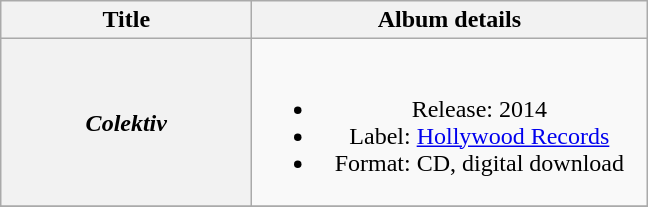<table class="wikitable plainrowheaders" style="text-align:center;">
<tr>
<th scope="col" style="width:10em;">Title</th>
<th scope="col" style="width:16em;">Album details</th>
</tr>
<tr>
<th scope="row"><em>Colektiv</em></th>
<td><br><ul><li>Release: 2014</li><li>Label: <a href='#'>Hollywood Records</a></li><li>Format: CD, digital download</li></ul></td>
</tr>
<tr>
</tr>
</table>
